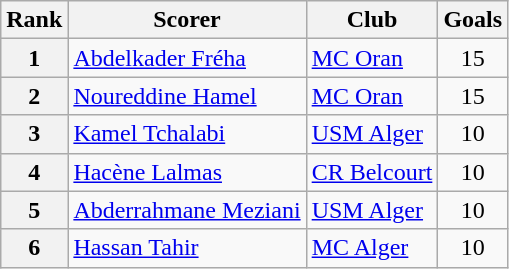<table class="wikitable" style="text-align:center">
<tr>
<th>Rank</th>
<th>Scorer</th>
<th>Club</th>
<th>Goals</th>
</tr>
<tr>
<th>1</th>
<td align="left"> <a href='#'>Abdelkader Fréha</a></td>
<td align="left"><a href='#'>MC Oran</a></td>
<td style="text-align:center;">15</td>
</tr>
<tr>
<th>2</th>
<td align="left"> <a href='#'>Noureddine Hamel</a></td>
<td align="left"><a href='#'>MC Oran</a></td>
<td style="text-align:center;">15</td>
</tr>
<tr>
<th>3</th>
<td align="left"> <a href='#'>Kamel Tchalabi</a></td>
<td align="left"><a href='#'>USM Alger</a></td>
<td style="text-align:center;">10</td>
</tr>
<tr>
<th>4</th>
<td align="left"> <a href='#'>Hacène Lalmas</a></td>
<td align="left"><a href='#'>CR Belcourt</a></td>
<td style="text-align:center;">10</td>
</tr>
<tr>
<th>5</th>
<td align="left"> <a href='#'>Abderrahmane Meziani</a></td>
<td align="left"><a href='#'>USM Alger</a></td>
<td style="text-align:center;">10</td>
</tr>
<tr>
<th>6</th>
<td align="left"> <a href='#'>Hassan Tahir</a></td>
<td align="left"><a href='#'>MC Alger</a></td>
<td style="text-align:center;">10</td>
</tr>
</table>
